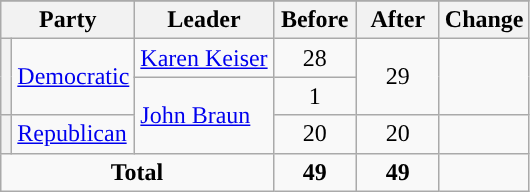<table class="wikitable" style="text-align:center;">
<tr>
</tr>
<tr>
<th colspan=2>Party</th>
<th>Leader</th>
<th style="width:3em">Before</th>
<th style="width:3em">After</th>
<th style="width:3em">Change</th>
</tr>
<tr>
<th rowspan=2 style="background-color:"></th>
<td rowspan=2 style="text-align:left;"><a href='#'>Democratic</a></td>
<td style="text-align:left;"><a href='#'>Karen Keiser</a></td>
<td>28</td>
<td rowspan=2 >29</td>
<td rowspan=2></td>
</tr>
<tr>
<td rowspan=2 style="text-align:left;"><a href='#'>John Braun</a></td>
<td>1</td>
</tr>
<tr>
<th style="background-color:"></th>
<td style="text-align:left;"><a href='#'>Republican</a></td>
<td>20</td>
<td>20</td>
<td></td>
</tr>
<tr>
<td colspan=3><strong>Total</strong></td>
<td><strong>49</strong></td>
<td><strong>49</strong></td>
<td></td>
</tr>
</table>
